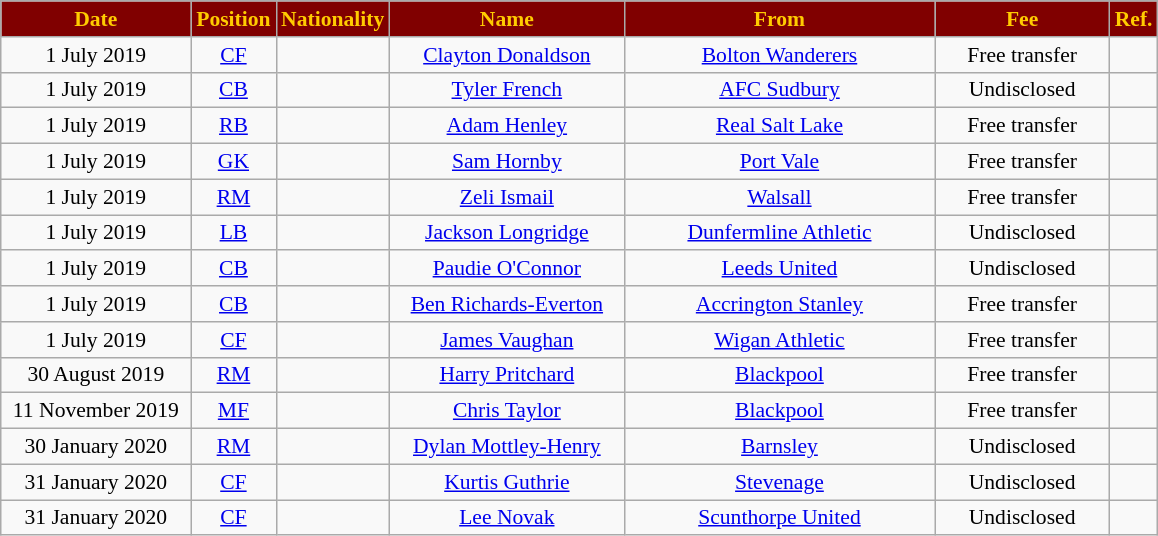<table class="wikitable"  style="text-align:center; font-size:90%; ">
<tr>
<th style="background:#800000; color:#FFCC00; width:120px;">Date</th>
<th style="background:#800000; color:#FFCC00; width:50px;">Position</th>
<th style="background:#800000; color:#FFCC00; width:50px;">Nationality</th>
<th style="background:#800000; color:#FFCC00; width:150px;">Name</th>
<th style="background:#800000; color:#FFCC00; width:200px;">From</th>
<th style="background:#800000; color:#FFCC00; width:110px;">Fee</th>
<th style="background:#800000; color:#FFCC00; width:25px;">Ref.</th>
</tr>
<tr>
<td>1 July 2019</td>
<td><a href='#'>CF</a></td>
<td></td>
<td><a href='#'>Clayton Donaldson</a></td>
<td> <a href='#'>Bolton Wanderers</a></td>
<td>Free transfer</td>
<td></td>
</tr>
<tr>
<td>1 July 2019</td>
<td><a href='#'>CB</a></td>
<td></td>
<td><a href='#'>Tyler French</a></td>
<td> <a href='#'>AFC Sudbury</a></td>
<td>Undisclosed</td>
<td></td>
</tr>
<tr>
<td>1 July 2019</td>
<td><a href='#'>RB</a></td>
<td></td>
<td><a href='#'>Adam Henley</a></td>
<td> <a href='#'>Real Salt Lake</a></td>
<td>Free transfer</td>
<td></td>
</tr>
<tr>
<td>1 July 2019</td>
<td><a href='#'>GK</a></td>
<td></td>
<td><a href='#'>Sam Hornby</a></td>
<td> <a href='#'>Port Vale</a></td>
<td>Free transfer</td>
<td></td>
</tr>
<tr>
<td>1 July 2019</td>
<td><a href='#'>RM</a></td>
<td></td>
<td><a href='#'>Zeli Ismail</a></td>
<td> <a href='#'>Walsall</a></td>
<td>Free transfer</td>
<td></td>
</tr>
<tr>
<td>1 July 2019</td>
<td><a href='#'>LB</a></td>
<td></td>
<td><a href='#'>Jackson Longridge</a></td>
<td> <a href='#'>Dunfermline Athletic</a></td>
<td>Undisclosed</td>
<td></td>
</tr>
<tr>
<td>1 July 2019</td>
<td><a href='#'>CB</a></td>
<td></td>
<td><a href='#'>Paudie O'Connor</a></td>
<td> <a href='#'>Leeds United</a></td>
<td>Undisclosed</td>
<td></td>
</tr>
<tr>
<td>1 July 2019</td>
<td><a href='#'>CB</a></td>
<td></td>
<td><a href='#'>Ben Richards-Everton</a></td>
<td> <a href='#'>Accrington Stanley</a></td>
<td>Free transfer</td>
<td></td>
</tr>
<tr>
<td>1 July 2019</td>
<td><a href='#'>CF</a></td>
<td></td>
<td><a href='#'>James Vaughan</a></td>
<td> <a href='#'>Wigan Athletic</a></td>
<td>Free transfer</td>
<td></td>
</tr>
<tr>
<td>30 August 2019</td>
<td><a href='#'>RM</a></td>
<td></td>
<td><a href='#'>Harry Pritchard</a></td>
<td> <a href='#'>Blackpool</a></td>
<td>Free transfer</td>
<td></td>
</tr>
<tr>
<td>11 November 2019</td>
<td><a href='#'>MF</a></td>
<td></td>
<td><a href='#'>Chris Taylor</a></td>
<td> <a href='#'>Blackpool</a></td>
<td>Free transfer</td>
<td></td>
</tr>
<tr>
<td>30 January 2020</td>
<td><a href='#'>RM</a></td>
<td></td>
<td><a href='#'>Dylan Mottley-Henry</a></td>
<td> <a href='#'>Barnsley</a></td>
<td>Undisclosed</td>
<td></td>
</tr>
<tr>
<td>31 January 2020</td>
<td><a href='#'>CF</a></td>
<td></td>
<td><a href='#'>Kurtis Guthrie</a></td>
<td> <a href='#'>Stevenage</a></td>
<td>Undisclosed</td>
<td></td>
</tr>
<tr>
<td>31 January 2020</td>
<td><a href='#'>CF</a></td>
<td></td>
<td><a href='#'>Lee Novak</a></td>
<td> <a href='#'>Scunthorpe United</a></td>
<td>Undisclosed</td>
<td></td>
</tr>
</table>
